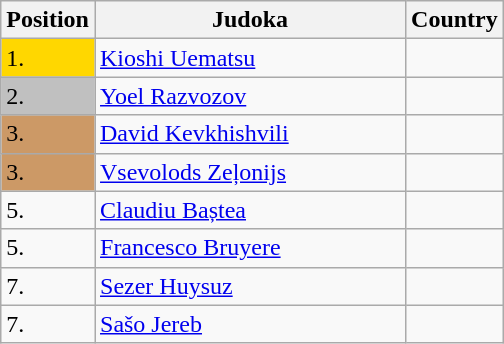<table class=wikitable>
<tr>
<th width=10>Position</th>
<th width=200>Judoka</th>
<th width=10>Country</th>
</tr>
<tr>
<td bgcolor=gold>1.</td>
<td><a href='#'>Kioshi Uematsu</a></td>
<td></td>
</tr>
<tr>
<td bgcolor="silver">2.</td>
<td><a href='#'>Yoel Razvozov</a></td>
<td></td>
</tr>
<tr>
<td bgcolor="CC9966">3.</td>
<td><a href='#'>David Kevkhishvili</a></td>
<td></td>
</tr>
<tr>
<td bgcolor="CC9966">3.</td>
<td><a href='#'>Vsevolods Zeļonijs</a></td>
<td></td>
</tr>
<tr>
<td>5.</td>
<td><a href='#'>Claudiu Baștea</a></td>
<td></td>
</tr>
<tr>
<td>5.</td>
<td><a href='#'>Francesco Bruyere</a></td>
<td></td>
</tr>
<tr>
<td>7.</td>
<td><a href='#'>Sezer Huysuz</a></td>
<td></td>
</tr>
<tr>
<td>7.</td>
<td><a href='#'>Sašo Jereb</a></td>
<td></td>
</tr>
</table>
